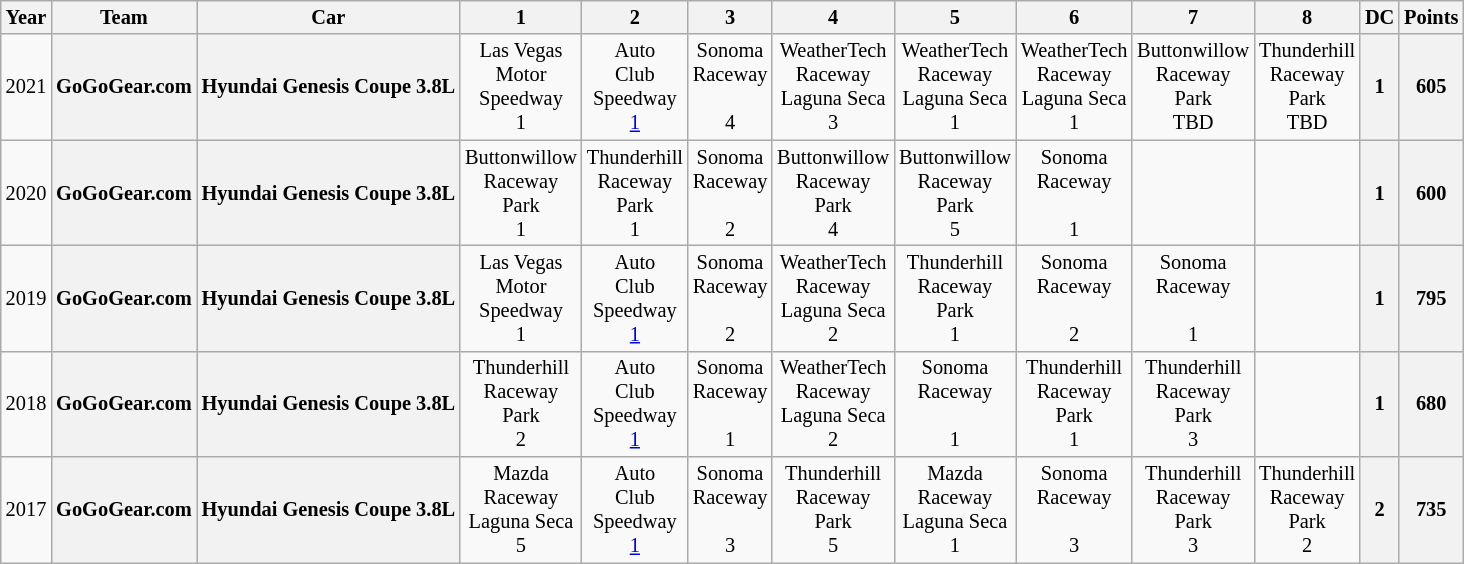<table class="wikitable" style="text-align:center; font-size:85%">
<tr>
<th>Year</th>
<th>Team</th>
<th>Car</th>
<th>1</th>
<th>2</th>
<th>3</th>
<th>4</th>
<th>5</th>
<th>6</th>
<th>7</th>
<th>8</th>
<th>DC</th>
<th>Points</th>
</tr>
<tr>
<td>2021</td>
<th>GoGoGear.com</th>
<th>Hyundai Genesis Coupe 3.8L</th>
<td>Las Vegas<br>Motor<br>Speedway<br>1</td>
<td>Auto<br>Club<br>Speedway<a href='#'><br>1</a></td>
<td>Sonoma<br>Raceway<br><br>4</td>
<td>WeatherTech<br>Raceway<br>Laguna Seca<br>3</td>
<td>WeatherTech<br>Raceway<br>Laguna Seca<br>1</td>
<td>WeatherTech<br>Raceway<br>Laguna Seca<br>1</td>
<td>Buttonwillow<br>Raceway<br>Park<br>TBD</td>
<td>Thunderhill<br>Raceway<br>Park<br>TBD</td>
<th>1</th>
<th>605</th>
</tr>
<tr>
<td>2020</td>
<th>GoGoGear.com</th>
<th>Hyundai Genesis Coupe 3.8L</th>
<td>Buttonwillow<br>Raceway<br>Park<br>1</td>
<td>Thunderhill<br>Raceway<br>Park<br>1</td>
<td>Sonoma<br>Raceway<br><br>2</td>
<td>Buttonwillow<br>Raceway<br>Park<br>4</td>
<td>Buttonwillow<br>Raceway<br>Park<br>5</td>
<td>Sonoma<br>Raceway<br><br>1</td>
<td></td>
<td></td>
<th>1</th>
<th>600</th>
</tr>
<tr>
<td>2019</td>
<th>GoGoGear.com</th>
<th>Hyundai Genesis Coupe 3.8L</th>
<td>Las Vegas<br>Motor<br>Speedway<br>1</td>
<td>Auto<br>Club<br>Speedway<a href='#'><br>1</a></td>
<td>Sonoma<br>Raceway<br><br>2</td>
<td>WeatherTech<br>Raceway<br>Laguna Seca<br>2</td>
<td>Thunderhill<br>Raceway<br>Park<br>1</td>
<td>Sonoma<br>Raceway<br><br>2</td>
<td>Sonoma<br>Raceway<br><br>1</td>
<td></td>
<th>1</th>
<th>795</th>
</tr>
<tr>
<td>2018</td>
<th>GoGoGear.com</th>
<th>Hyundai Genesis Coupe 3.8L</th>
<td>Thunderhill<br>Raceway<br>Park<br>2</td>
<td>Auto<br>Club<br>Speedway<a href='#'><br>1</a></td>
<td>Sonoma<br>Raceway<br><br>1</td>
<td>WeatherTech<br>Raceway<br>Laguna Seca<br>2</td>
<td>Sonoma<br>Raceway<br><br>1</td>
<td>Thunderhill<br>Raceway<br>Park<br>1</td>
<td>Thunderhill<br>Raceway<br>Park<br>3</td>
<td></td>
<th>1</th>
<th>680</th>
</tr>
<tr>
<td>2017</td>
<th>GoGoGear.com</th>
<th>Hyundai Genesis Coupe 3.8L</th>
<td>Mazda<br>Raceway<br>Laguna Seca<br>5</td>
<td>Auto<br>Club<br>Speedway<a href='#'><br>1</a></td>
<td>Sonoma<br>Raceway<br><br>3</td>
<td>Thunderhill<br>Raceway<br>Park<br>5</td>
<td>Mazda<br>Raceway<br>Laguna Seca<br>1</td>
<td>Sonoma<br>Raceway<br><br>3</td>
<td>Thunderhill<br>Raceway<br>Park<br>3</td>
<td>Thunderhill<br>Raceway<br>Park<br>2</td>
<th>2</th>
<th>735</th>
</tr>
</table>
